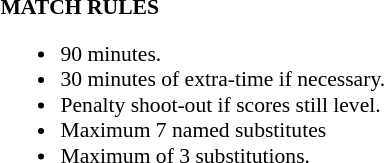<table width=100% style="font-size: 90%">
<tr>
<td><strong>MATCH RULES</strong><br><ul><li>90 minutes.</li><li>30 minutes of extra-time if necessary.</li><li>Penalty shoot-out if scores still level.</li><li>Maximum 7 named substitutes</li><li>Maximum of 3 substitutions.</li></ul></td>
</tr>
</table>
